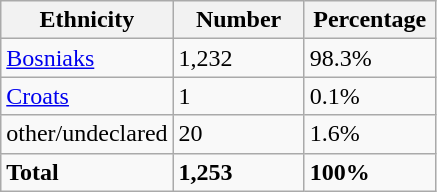<table class="wikitable">
<tr>
<th width="100px">Ethnicity</th>
<th width="80px">Number</th>
<th width="80px">Percentage</th>
</tr>
<tr>
<td><a href='#'>Bosniaks</a></td>
<td>1,232</td>
<td>98.3%</td>
</tr>
<tr>
<td><a href='#'>Croats</a></td>
<td>1</td>
<td>0.1%</td>
</tr>
<tr>
<td>other/undeclared</td>
<td>20</td>
<td>1.6%</td>
</tr>
<tr>
<td><strong>Total</strong></td>
<td><strong>1,253</strong></td>
<td><strong>100%</strong></td>
</tr>
</table>
